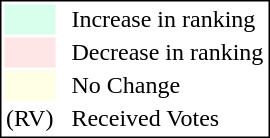<table style="border:1px solid black;">
<tr>
<td style="background:#D8FFEB; width:20px;"></td>
<td> </td>
<td>Increase in ranking</td>
</tr>
<tr>
<td style="background:#FFE6E6; width:20px;"></td>
<td> </td>
<td>Decrease in ranking</td>
</tr>
<tr>
<td style="background:#FFFFE6; width:20px;"></td>
<td> </td>
<td>No Change</td>
</tr>
<tr>
<td>(RV)</td>
<td> </td>
<td>Received Votes</td>
</tr>
</table>
